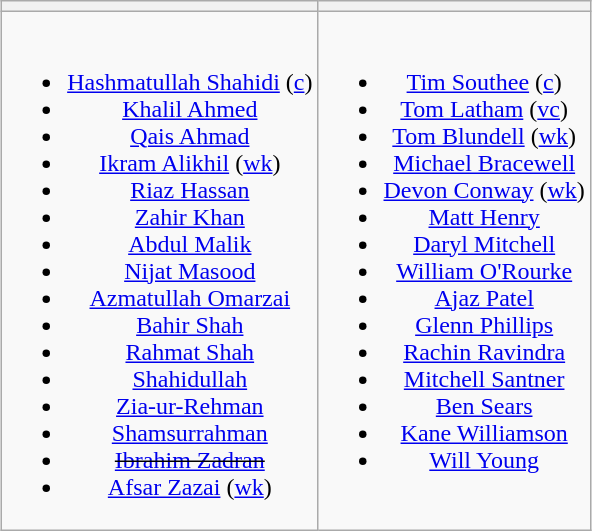<table class="wikitable" style="text-align:center;margin:auto">
<tr>
<th></th>
<th></th>
</tr>
<tr style="vertical-align:top">
<td><br><ul><li><a href='#'>Hashmatullah Shahidi</a> (<a href='#'>c</a>)</li><li><a href='#'>Khalil Ahmed</a></li><li><a href='#'>Qais Ahmad</a></li><li><a href='#'>Ikram Alikhil</a> (<a href='#'>wk</a>)</li><li><a href='#'>Riaz Hassan</a></li><li><a href='#'>Zahir Khan</a></li><li><a href='#'>Abdul Malik</a></li><li><a href='#'>Nijat Masood</a></li><li><a href='#'>Azmatullah Omarzai</a></li><li><a href='#'>Bahir Shah</a></li><li><a href='#'>Rahmat Shah</a></li><li><a href='#'>Shahidullah</a></li><li><a href='#'>Zia-ur-Rehman</a></li><li><a href='#'>Shamsurrahman</a></li><li><s><a href='#'>Ibrahim Zadran</a></s></li><li><a href='#'>Afsar Zazai</a> (<a href='#'>wk</a>)</li></ul></td>
<td><br><ul><li><a href='#'>Tim Southee</a> (<a href='#'>c</a>)</li><li><a href='#'>Tom Latham</a> (<a href='#'>vc</a>)</li><li><a href='#'>Tom Blundell</a> (<a href='#'>wk</a>)</li><li><a href='#'>Michael Bracewell</a></li><li><a href='#'>Devon Conway</a> (<a href='#'>wk</a>)</li><li><a href='#'>Matt Henry</a></li><li><a href='#'>Daryl Mitchell</a></li><li><a href='#'>William O'Rourke</a></li><li><a href='#'>Ajaz Patel</a></li><li><a href='#'>Glenn Phillips</a></li><li><a href='#'>Rachin Ravindra</a></li><li><a href='#'>Mitchell Santner</a></li><li><a href='#'>Ben Sears</a></li><li><a href='#'>Kane Williamson</a></li><li><a href='#'>Will Young</a></li></ul></td>
</tr>
</table>
